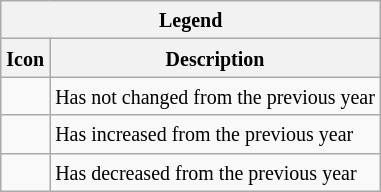<table class="wikitable">
<tr>
<th colspan="2"><small>Legend</small></th>
</tr>
<tr>
<th><small> Icon</small></th>
<th><small> Description</small></th>
</tr>
<tr>
<td></td>
<td><small>Has not changed from the previous year</small></td>
</tr>
<tr>
<td></td>
<td><small>Has increased from the previous year</small></td>
</tr>
<tr>
<td></td>
<td><small>Has decreased from the previous year</small></td>
</tr>
</table>
